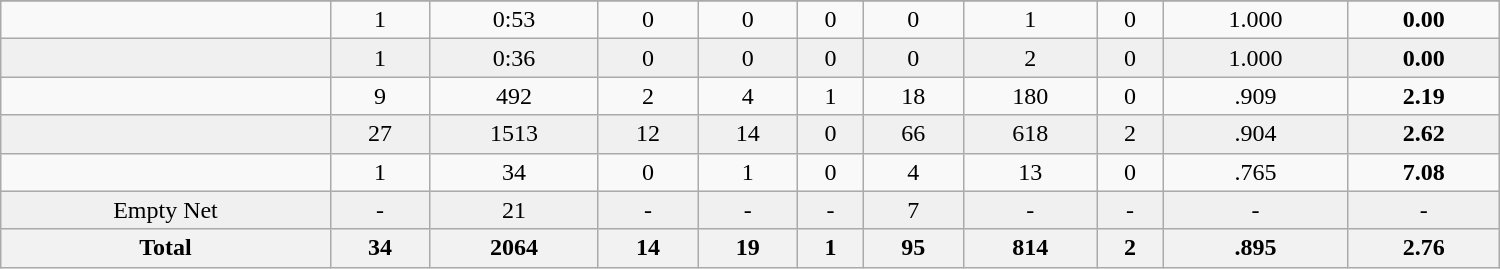<table class="wikitable sortable" width ="1000">
<tr align="center">
</tr>
<tr align="center" bgcolor="">
<td></td>
<td>1</td>
<td>0:53</td>
<td>0</td>
<td>0</td>
<td>0</td>
<td>0</td>
<td>1</td>
<td>0</td>
<td>1.000</td>
<td><strong>0.00</strong></td>
</tr>
<tr align="center" bgcolor="f0f0f0">
<td></td>
<td>1</td>
<td>0:36</td>
<td>0</td>
<td>0</td>
<td>0</td>
<td>0</td>
<td>2</td>
<td>0</td>
<td>1.000</td>
<td><strong>0.00</strong></td>
</tr>
<tr align="center" bgcolor="">
<td></td>
<td>9</td>
<td>492</td>
<td>2</td>
<td>4</td>
<td>1</td>
<td>18</td>
<td>180</td>
<td>0</td>
<td>.909</td>
<td><strong>2.19</strong></td>
</tr>
<tr align="center" bgcolor="f0f0f0">
<td></td>
<td>27</td>
<td>1513</td>
<td>12</td>
<td>14</td>
<td>0</td>
<td>66</td>
<td>618</td>
<td>2</td>
<td>.904</td>
<td><strong>2.62</strong></td>
</tr>
<tr align="center" bgcolor="">
<td></td>
<td>1</td>
<td>34</td>
<td>0</td>
<td>1</td>
<td>0</td>
<td>4</td>
<td>13</td>
<td>0</td>
<td>.765</td>
<td><strong>7.08</strong></td>
</tr>
<tr align="center" bgcolor="f0f0f0">
<td>Empty Net</td>
<td>-</td>
<td>21</td>
<td>-</td>
<td>-</td>
<td>-</td>
<td>7</td>
<td>-</td>
<td>-</td>
<td>-</td>
<td>-</td>
</tr>
<tr>
<th>Total</th>
<th>34</th>
<th>2064</th>
<th>14</th>
<th>19</th>
<th>1</th>
<th>95</th>
<th>814</th>
<th>2</th>
<th>.895</th>
<th>2.76</th>
</tr>
</table>
